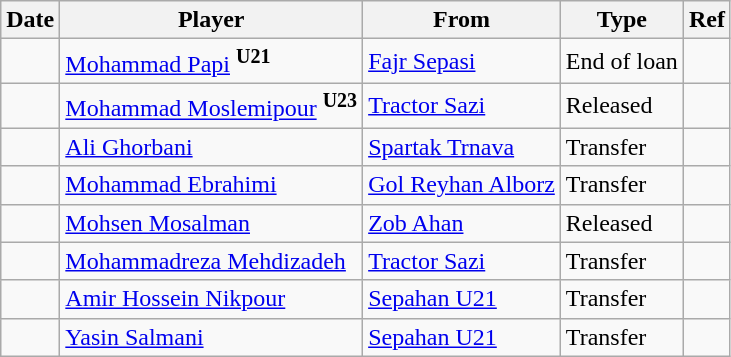<table class="wikitable">
<tr>
<th><strong>Date</strong></th>
<th><strong>Player</strong></th>
<th><strong>From</strong></th>
<th><strong>Type</strong></th>
<th><strong>Ref</strong></th>
</tr>
<tr>
<td></td>
<td> <a href='#'>Mohammad Papi</a> <sup><strong>U21</strong></sup></td>
<td> <a href='#'>Fajr Sepasi</a></td>
<td>End of loan</td>
<td></td>
</tr>
<tr>
<td></td>
<td> <a href='#'>Mohammad Moslemipour</a> <sup><strong>U23</strong></sup></td>
<td> <a href='#'>Tractor Sazi</a></td>
<td>Released</td>
<td></td>
</tr>
<tr>
<td></td>
<td> <a href='#'>Ali Ghorbani</a></td>
<td> <a href='#'>Spartak Trnava</a></td>
<td>Transfer</td>
<td></td>
</tr>
<tr>
<td></td>
<td> <a href='#'>Mohammad Ebrahimi</a></td>
<td> <a href='#'>Gol Reyhan Alborz</a></td>
<td>Transfer</td>
<td></td>
</tr>
<tr>
<td></td>
<td> <a href='#'>Mohsen Mosalman</a></td>
<td> <a href='#'>Zob Ahan</a></td>
<td>Released</td>
<td></td>
</tr>
<tr>
<td></td>
<td> <a href='#'>Mohammadreza Mehdizadeh</a></td>
<td> <a href='#'>Tractor Sazi</a></td>
<td>Transfer</td>
<td></td>
</tr>
<tr>
<td></td>
<td> <a href='#'>Amir Hossein Nikpour</a></td>
<td> <a href='#'>Sepahan U21</a></td>
<td>Transfer</td>
<td></td>
</tr>
<tr>
<td></td>
<td> <a href='#'>Yasin Salmani</a></td>
<td> <a href='#'>Sepahan U21</a></td>
<td>Transfer</td>
<td></td>
</tr>
</table>
